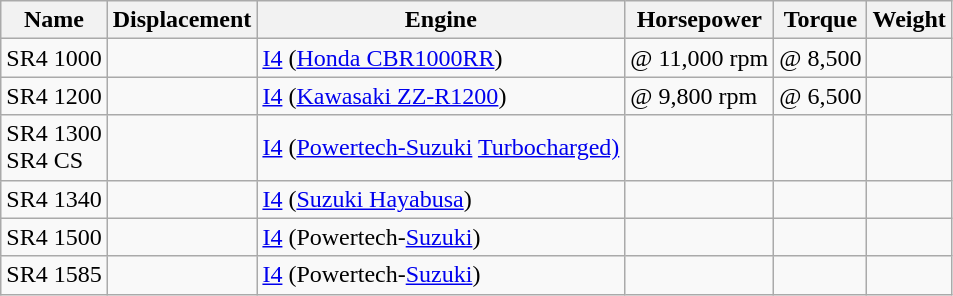<table class="wikitable sortable">
<tr>
<th>Name</th>
<th>Displacement</th>
<th>Engine</th>
<th>Horsepower</th>
<th>Torque</th>
<th>Weight</th>
</tr>
<tr>
<td>SR4 1000</td>
<td></td>
<td><a href='#'>I4</a> (<a href='#'>Honda CBR1000RR</a>)</td>
<td> @ 11,000 rpm</td>
<td> @ 8,500</td>
<td></td>
</tr>
<tr>
<td>SR4 1200</td>
<td></td>
<td><a href='#'>I4</a> (<a href='#'>Kawasaki ZZ-R1200</a>)</td>
<td> @ 9,800 rpm</td>
<td> @ 6,500</td>
<td></td>
</tr>
<tr>
<td>SR4 1300<br>SR4 CS</td>
<td></td>
<td><a href='#'>I4</a> (<a href='#'>Powertech-Suzuki</a> <a href='#'>Turbocharged)</a></td>
<td></td>
<td></td>
<td></td>
</tr>
<tr>
<td>SR4 1340</td>
<td></td>
<td><a href='#'>I4</a> (<a href='#'>Suzuki Hayabusa</a>)</td>
<td></td>
<td></td>
<td></td>
</tr>
<tr>
<td>SR4 1500</td>
<td></td>
<td><a href='#'>I4</a> (Powertech-<a href='#'>Suzuki</a>)</td>
<td></td>
<td></td>
<td></td>
</tr>
<tr>
<td>SR4 1585</td>
<td></td>
<td><a href='#'>I4</a> (Powertech-<a href='#'>Suzuki</a>)</td>
<td></td>
<td></td>
<td></td>
</tr>
</table>
